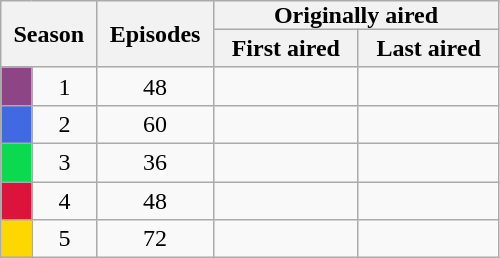<table class="wikitable plainrowheaders" style="text-align:center;">
<tr>
<th scope="col" style="padding:0 8px;" rowspan="2" colspan="2">Season</th>
<th scope="col" style="padding:0 8px;" rowspan="2">Еpisodes</th>
<th scope="col" style="padding:0 40px;" colspan="2">Originally aired</th>
</tr>
<tr>
<th scope="col">First aired</th>
<th scope="col">Last aired</th>
</tr>
<tr>
<td scope="row" style="background:#8E4585; color:#100;"></td>
<td>1</td>
<td>48</td>
<td></td>
<td></td>
</tr>
<tr>
<td scope="row" style="background:#4169E1; color:#100;"></td>
<td>2</td>
<td>60</td>
<td></td>
<td></td>
</tr>
<tr>
<td scope="row" style="background:#0BDA51; color:#100;"></td>
<td>3</td>
<td>36</td>
<td></td>
<td></td>
</tr>
<tr>
<td scope="row" style="background:#DC143C; color:#100;"></td>
<td>4</td>
<td>48</td>
<td></td>
<td></td>
</tr>
<tr>
<td scope="row" style="background:#FFD700; color:#100;"></td>
<td>5</td>
<td>72</td>
<td></td>
<td></td>
</tr>
</table>
